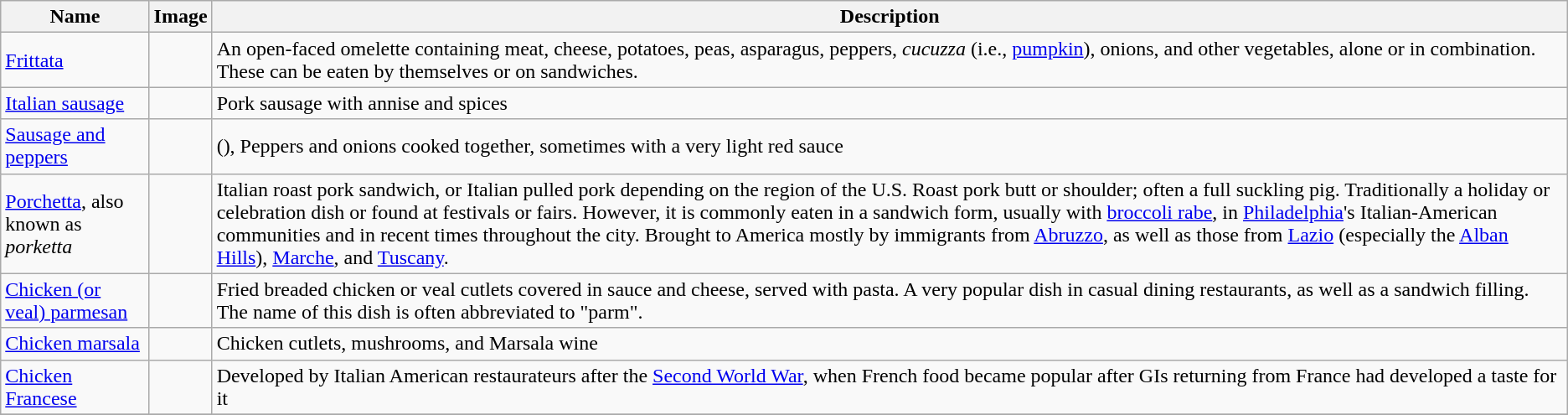<table class="wikitable">
<tr>
<th>Name</th>
<th>Image</th>
<th>Description</th>
</tr>
<tr>
<td><a href='#'>Frittata</a></td>
<td></td>
<td>An open-faced omelette containing meat, cheese, potatoes, peas, asparagus, peppers, <em>cucuzza</em> (i.e., <a href='#'>pumpkin</a>), onions, and other vegetables, alone or in combination. These can be eaten by themselves or on sandwiches.</td>
</tr>
<tr>
<td><a href='#'>Italian sausage</a></td>
<td></td>
<td>Pork sausage with annise and spices</td>
</tr>
<tr>
<td><a href='#'>Sausage and peppers</a></td>
<td></td>
<td>(), Peppers and onions cooked together, sometimes with a very light red sauce</td>
</tr>
<tr>
<td><a href='#'>Porchetta</a>, also known as <em>porketta</em></td>
<td></td>
<td>Italian roast pork sandwich, or Italian pulled pork depending on the region of the U.S. Roast pork butt or shoulder; often a full suckling pig. Traditionally a holiday or celebration dish or found at festivals or fairs. However, it is commonly eaten in a sandwich form, usually with <a href='#'>broccoli rabe</a>, in <a href='#'>Philadelphia</a>'s Italian-American communities and in recent times throughout the city. Brought to America mostly by immigrants from <a href='#'>Abruzzo</a>, as well as those from <a href='#'>Lazio</a> (especially the <a href='#'>Alban Hills</a>), <a href='#'>Marche</a>, and <a href='#'>Tuscany</a>.</td>
</tr>
<tr>
<td><a href='#'>Chicken (or veal) parmesan</a></td>
<td></td>
<td>Fried breaded chicken or veal cutlets covered in sauce and cheese, served with pasta. A very popular dish in casual dining restaurants, as well as a sandwich filling. The name of this dish is often abbreviated to "parm".</td>
</tr>
<tr>
<td><a href='#'>Chicken marsala</a></td>
<td></td>
<td>Chicken cutlets, mushrooms, and Marsala wine</td>
</tr>
<tr>
<td><a href='#'>Chicken Francese</a></td>
<td></td>
<td>Developed by Italian American restaurateurs after the <a href='#'>Second World War</a>, when French food became popular after GIs returning from France had developed a taste for it</td>
</tr>
<tr>
</tr>
</table>
